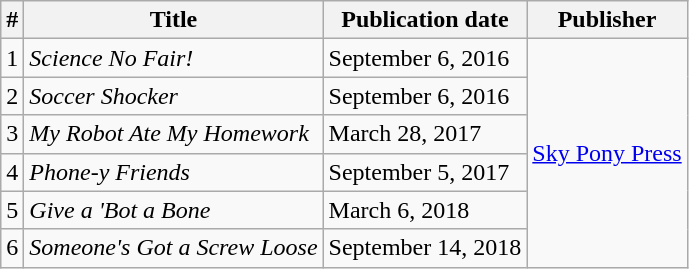<table class="wikitable sortable">
<tr>
<th>#</th>
<th>Title</th>
<th>Publication date</th>
<th>Publisher</th>
</tr>
<tr>
<td>1</td>
<td><em>Science No Fair!</em></td>
<td>September 6, 2016</td>
<td rowspan="6"><a href='#'>Sky Pony Press</a></td>
</tr>
<tr>
<td>2</td>
<td><em>Soccer Shocker</em></td>
<td>September 6, 2016</td>
</tr>
<tr>
<td>3</td>
<td><em>My Robot Ate My Homework</em></td>
<td>March 28, 2017</td>
</tr>
<tr>
<td>4</td>
<td><em>Phone-y Friends</em></td>
<td>September 5, 2017</td>
</tr>
<tr>
<td>5</td>
<td><em>Give a 'Bot a Bone</em></td>
<td>March 6, 2018</td>
</tr>
<tr>
<td>6</td>
<td><em>Someone's Got a Screw Loose</em></td>
<td>September 14, 2018</td>
</tr>
</table>
